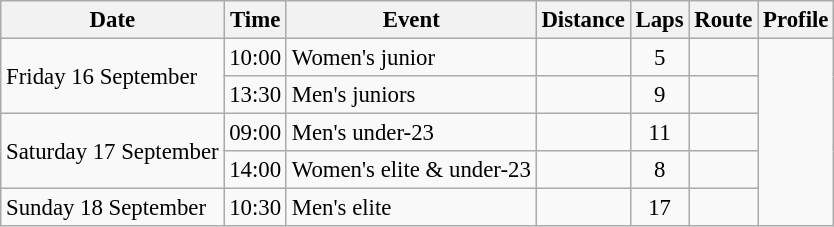<table class="wikitable" style="font-size :95%; text-align :left;">
<tr>
<th>Date</th>
<th>Time</th>
<th>Event</th>
<th>Distance</th>
<th>Laps</th>
<th>Route</th>
<th>Profile</th>
</tr>
<tr>
<td rowspan=2>Friday 16 September</td>
<td>10:00</td>
<td>Women's junior</td>
<td></td>
<td align=center>5</td>
<td align=center></td>
<td rowspan=5 align=center></td>
</tr>
<tr>
<td>13:30</td>
<td>Men's juniors</td>
<td></td>
<td align=center>9</td>
<td align=center></td>
</tr>
<tr>
<td rowspan=2>Saturday 17 September</td>
<td>09:00</td>
<td>Men's under-23</td>
<td></td>
<td align=center>11</td>
<td align=center></td>
</tr>
<tr>
<td>14:00</td>
<td>Women's elite & under-23</td>
<td></td>
<td align=center>8</td>
<td align=center></td>
</tr>
<tr>
<td>Sunday 18 September</td>
<td>10:30</td>
<td>Men's elite</td>
<td></td>
<td align=center>17</td>
<td align=center></td>
</tr>
</table>
